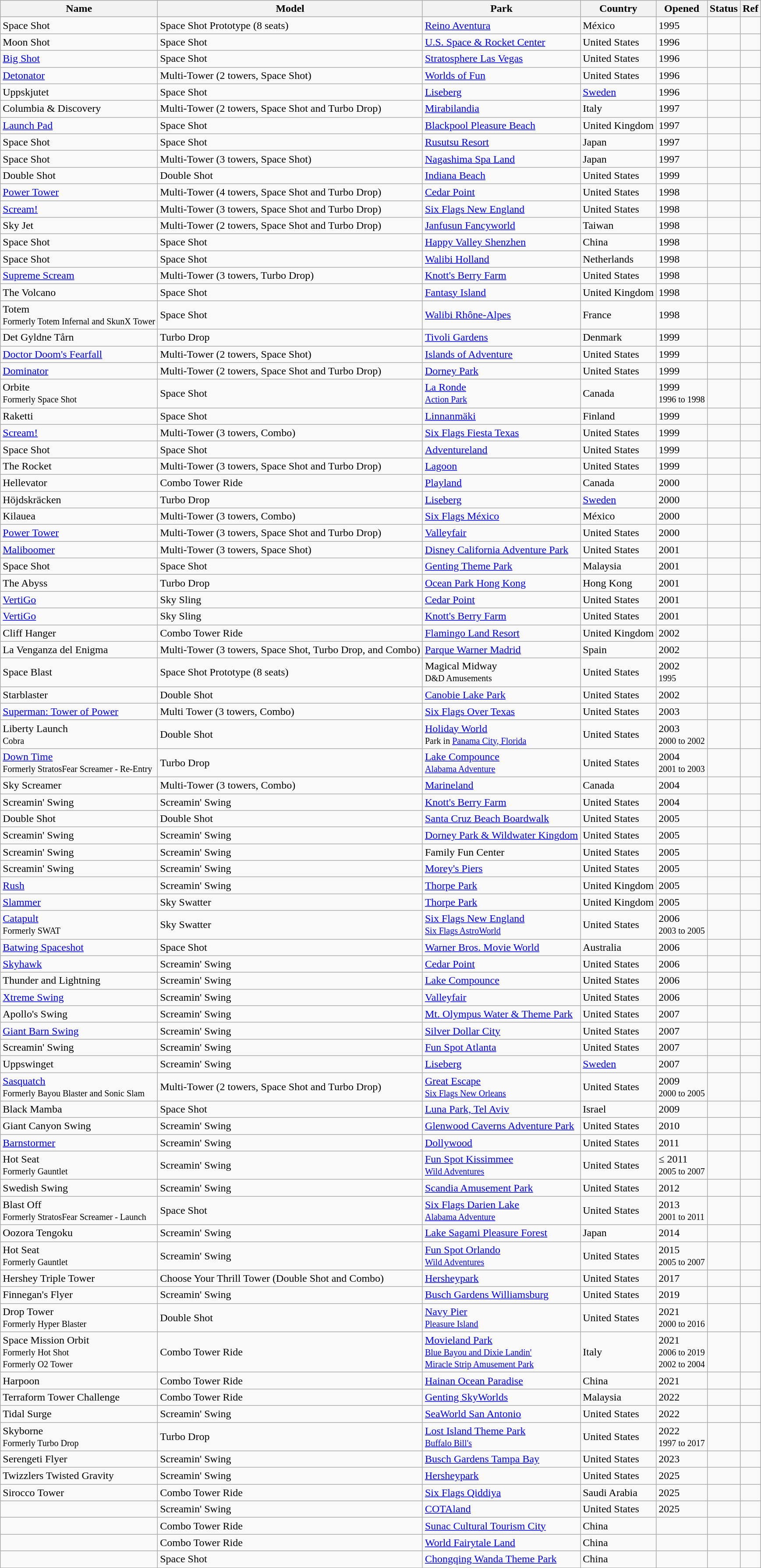<table class= "wikitable sortable">
<tr>
<th>Name</th>
<th>Model</th>
<th>Park</th>
<th>Country</th>
<th>Opened</th>
<th>Status</th>
<th class="unsortable">Ref</th>
</tr>
<tr>
<td>Space Shot</td>
<td>Space Shot Prototype (8 seats)</td>
<td><a href='#'>Reino Aventura</a></td>
<td> México</td>
<td>1995</td>
<td></td>
<td></td>
</tr>
<tr>
<td>Moon Shot</td>
<td>Space Shot</td>
<td><a href='#'>U.S. Space & Rocket Center</a></td>
<td> United States</td>
<td>1996</td>
<td></td>
<td></td>
</tr>
<tr>
<td><a href='#'>Big Shot</a></td>
<td>Space Shot</td>
<td><a href='#'>Stratosphere Las Vegas</a></td>
<td> United States</td>
<td>1996</td>
<td></td>
<td></td>
</tr>
<tr>
<td><a href='#'>Detonator</a></td>
<td>Multi-Tower (2 towers, Space Shot)</td>
<td><a href='#'>Worlds of Fun</a></td>
<td> United States</td>
<td>1996</td>
<td></td>
<td></td>
</tr>
<tr>
<td>Uppskjutet</td>
<td>Space Shot</td>
<td><a href='#'>Liseberg</a></td>
<td> <a href='#'>Sweden</a></td>
<td>1996</td>
<td></td>
<td></td>
</tr>
<tr>
<td>Columbia & Discovery</td>
<td>Multi-Tower (2 towers, Space Shot and Turbo Drop)</td>
<td><a href='#'>Mirabilandia</a></td>
<td> Italy</td>
<td>1997</td>
<td></td>
<td></td>
</tr>
<tr>
<td><a href='#'>Launch Pad</a></td>
<td>Space Shot</td>
<td><a href='#'>Blackpool Pleasure Beach</a></td>
<td> United Kingdom</td>
<td>1997</td>
<td></td>
<td></td>
</tr>
<tr>
<td>Space Shot</td>
<td>Space Shot</td>
<td><a href='#'>Rusutsu Resort</a></td>
<td> Japan</td>
<td>1997</td>
<td></td>
<td></td>
</tr>
<tr>
<td>Space Shot</td>
<td>Multi-Tower (3 towers, Space Shot)</td>
<td><a href='#'>Nagashima Spa Land</a></td>
<td> Japan</td>
<td>1997</td>
<td></td>
<td></td>
</tr>
<tr>
<td>Double Shot</td>
<td>Double Shot</td>
<td><a href='#'>Indiana Beach</a></td>
<td> United States</td>
<td>1999</td>
<td></td>
<td></td>
</tr>
<tr>
<td><a href='#'>Power Tower</a></td>
<td>Multi-Tower (4 towers, Space Shot and Turbo Drop)</td>
<td><a href='#'>Cedar Point</a></td>
<td> United States</td>
<td>1998</td>
<td></td>
<td></td>
</tr>
<tr>
<td><a href='#'>Scream!</a></td>
<td>Multi-Tower (3 towers, Space Shot and Turbo Drop)</td>
<td><a href='#'>Six Flags New England</a></td>
<td> United States</td>
<td>1998</td>
<td></td>
<td></td>
</tr>
<tr>
<td>Sky Jet</td>
<td>Multi-Tower (2 towers, Space Shot and Turbo Drop)</td>
<td><a href='#'>Janfusun Fancyworld</a></td>
<td> Taiwan</td>
<td>1998</td>
<td></td>
<td></td>
</tr>
<tr>
<td>Space Shot</td>
<td>Space Shot</td>
<td><a href='#'>Happy Valley Shenzhen</a></td>
<td> China</td>
<td>1998</td>
<td></td>
<td></td>
</tr>
<tr>
<td>Space Shot</td>
<td>Space Shot</td>
<td><a href='#'>Walibi Holland</a></td>
<td> Netherlands</td>
<td>1998</td>
<td></td>
<td></td>
</tr>
<tr>
<td><a href='#'>Supreme Scream</a></td>
<td>Multi-Tower (3 towers, Turbo Drop)</td>
<td><a href='#'>Knott's Berry Farm</a></td>
<td> United States</td>
<td>1998</td>
<td></td>
<td></td>
</tr>
<tr>
<td>The Volcano</td>
<td>Space Shot</td>
<td><a href='#'>Fantasy Island</a></td>
<td> United Kingdom</td>
<td>1998</td>
<td></td>
<td></td>
</tr>
<tr>
<td>Totem<br><small>Formerly Totem Infernal and SkunX Tower</small></td>
<td>Space Shot</td>
<td><a href='#'>Walibi Rhône-Alpes</a></td>
<td> France</td>
<td>1998</td>
<td></td>
<td></td>
</tr>
<tr>
<td>Det Gyldne Tårn</td>
<td>Turbo Drop</td>
<td><a href='#'>Tivoli Gardens</a></td>
<td> Denmark</td>
<td>1999</td>
<td></td>
<td></td>
</tr>
<tr>
<td><a href='#'>Doctor Doom's Fearfall</a></td>
<td>Multi-Tower (2 towers, Space Shot)</td>
<td><a href='#'>Islands of Adventure</a></td>
<td> United States</td>
<td>1999</td>
<td></td>
<td></td>
</tr>
<tr>
<td><a href='#'>Dominator</a></td>
<td>Multi-Tower (2 towers, Space Shot and Turbo Drop)</td>
<td><a href='#'>Dorney Park</a></td>
<td> United States</td>
<td>1999</td>
<td></td>
<td></td>
</tr>
<tr>
<td>Orbite<br><small>Formerly Space Shot</small></td>
<td>Space Shot</td>
<td><a href='#'>La Ronde</a><br><small><a href='#'>Action Park</a></small></td>
<td> Canada</td>
<td>1999<br><small>1996 to 1998</small></td>
<td></td>
<td></td>
</tr>
<tr>
<td>Raketti</td>
<td>Space Shot</td>
<td><a href='#'>Linnanmäki</a></td>
<td> Finland</td>
<td>1999</td>
<td></td>
<td></td>
</tr>
<tr>
<td><a href='#'>Scream!</a></td>
<td>Multi-Tower (3 towers, Combo)</td>
<td><a href='#'>Six Flags Fiesta Texas</a></td>
<td> United States</td>
<td>1999</td>
<td></td>
<td></td>
</tr>
<tr>
<td>Space Shot</td>
<td>Space Shot</td>
<td><a href='#'>Adventureland</a></td>
<td> United States</td>
<td>1999</td>
<td></td>
<td></td>
</tr>
<tr>
<td>The Rocket</td>
<td>Multi-Tower (3 towers, Space Shot and Turbo Drop)</td>
<td><a href='#'>Lagoon</a></td>
<td> United States</td>
<td>1999</td>
<td></td>
<td></td>
</tr>
<tr>
<td>Hellevator</td>
<td>Combo Tower Ride</td>
<td><a href='#'>Playland</a></td>
<td> Canada</td>
<td>2000</td>
<td></td>
<td></td>
</tr>
<tr>
<td>Höjdskräcken</td>
<td>Turbo Drop</td>
<td><a href='#'>Liseberg</a></td>
<td> <a href='#'>Sweden</a></td>
<td>2000</td>
<td></td>
<td></td>
</tr>
<tr>
<td>Kilauea</td>
<td>Multi-Tower (3 towers, Combo)</td>
<td><a href='#'>Six Flags México</a></td>
<td> México</td>
<td>2000</td>
<td></td>
<td></td>
</tr>
<tr>
<td><a href='#'>Power Tower</a></td>
<td>Multi-Tower (3 towers, Space Shot and Turbo Drop)</td>
<td><a href='#'>Valleyfair</a></td>
<td> United States</td>
<td>2000</td>
<td></td>
<td></td>
</tr>
<tr>
<td><a href='#'>Maliboomer</a></td>
<td>Multi-Tower (3 towers, Space Shot)</td>
<td><a href='#'>Disney California Adventure Park</a></td>
<td> United States</td>
<td>2001</td>
<td></td>
<td></td>
</tr>
<tr>
<td>Space Shot</td>
<td>Space Shot</td>
<td><a href='#'>Genting Theme Park</a></td>
<td> Malaysia</td>
<td>2001</td>
<td></td>
<td></td>
</tr>
<tr>
<td>The Abyss</td>
<td>Turbo Drop</td>
<td><a href='#'>Ocean Park Hong Kong</a></td>
<td> Hong Kong</td>
<td>2001</td>
<td></td>
<td></td>
</tr>
<tr>
<td><a href='#'>VertiGo</a></td>
<td>Sky Sling</td>
<td><a href='#'>Cedar Point</a></td>
<td> United States</td>
<td>2001</td>
<td></td>
<td></td>
</tr>
<tr>
<td><a href='#'>VertiGo</a></td>
<td>Sky Sling</td>
<td><a href='#'>Knott's Berry Farm</a></td>
<td> United States</td>
<td>2001</td>
<td></td>
<td></td>
</tr>
<tr>
<td>Cliff Hanger</td>
<td>Combo Tower Ride</td>
<td><a href='#'>Flamingo Land Resort</a></td>
<td> United Kingdom</td>
<td>2002</td>
<td></td>
<td></td>
</tr>
<tr>
<td>La Venganza del Enigma</td>
<td>Multi-Tower (3 towers, Space Shot, Turbo Drop, and Combo)</td>
<td><a href='#'>Parque Warner Madrid</a></td>
<td> Spain</td>
<td>2002</td>
<td></td>
<td></td>
</tr>
<tr>
<td>Space Blast</td>
<td>Space Shot Prototype (8 seats)</td>
<td>Magical Midway<br><small>D&D Amusements</small></td>
<td> United States</td>
<td>2002<br><small>1995</small></td>
<td></td>
<td></td>
</tr>
<tr>
<td>Starblaster</td>
<td>Double Shot</td>
<td><a href='#'>Canobie Lake Park</a></td>
<td> United States</td>
<td>2002</td>
<td></td>
<td></td>
</tr>
<tr>
<td><a href='#'>Superman: Tower of Power</a></td>
<td>Multi Tower (3 towers, Combo)</td>
<td><a href='#'>Six Flags Over Texas</a></td>
<td> United States</td>
<td>2003</td>
<td></td>
<td></td>
</tr>
<tr>
<td>Liberty Launch<br><small>Cobra</small></td>
<td>Double Shot</td>
<td><a href='#'>Holiday World</a><br><small>Park in <a href='#'>Panama City, Florida</a></small></td>
<td> United States</td>
<td>2003<br><small>2000 to 2002</small></td>
<td></td>
<td></td>
</tr>
<tr>
<td><a href='#'>Down Time</a><br><small>Formerly StratosFear Screamer - Re-Entry</small></td>
<td>Turbo Drop</td>
<td><a href='#'>Lake Compounce</a><br><small><a href='#'>Alabama Adventure</a></small></td>
<td> United States</td>
<td>2004<br><small>2001 to 2003</small></td>
<td></td>
<td></td>
</tr>
<tr>
<td>Sky Screamer</td>
<td>Multi-Tower (3 towers, Combo)</td>
<td><a href='#'>Marineland</a></td>
<td> Canada</td>
<td>2004</td>
<td></td>
<td></td>
</tr>
<tr>
<td>Screamin' Swing</td>
<td>Screamin' Swing</td>
<td><a href='#'>Knott's Berry Farm</a></td>
<td> United States</td>
<td>2004</td>
<td></td>
<td></td>
</tr>
<tr>
<td>Double Shot</td>
<td>Double Shot</td>
<td><a href='#'>Santa Cruz Beach Boardwalk</a></td>
<td> United States</td>
<td>2005</td>
<td></td>
<td></td>
</tr>
<tr>
<td>Screamin' Swing</td>
<td>Screamin' Swing</td>
<td><a href='#'>Dorney Park & Wildwater Kingdom</a></td>
<td> United States</td>
<td>2005</td>
<td></td>
<td></td>
</tr>
<tr>
<td>Screamin' Swing</td>
<td>Screamin' Swing</td>
<td>Family Fun Center</td>
<td> United States</td>
<td>2005</td>
<td></td>
<td></td>
</tr>
<tr>
<td>Screamin' Swing</td>
<td>Screamin' Swing</td>
<td><a href='#'>Morey's Piers</a></td>
<td> United States</td>
<td>2005</td>
<td></td>
<td></td>
</tr>
<tr>
<td><a href='#'>Rush</a></td>
<td>Screamin' Swing</td>
<td><a href='#'>Thorpe Park</a></td>
<td> United Kingdom</td>
<td>2005</td>
<td></td>
<td></td>
</tr>
<tr>
<td><a href='#'>Slammer</a></td>
<td>Sky Swatter</td>
<td><a href='#'>Thorpe Park</a></td>
<td> United Kingdom</td>
<td>2005</td>
<td></td>
<td></td>
</tr>
<tr>
<td><a href='#'>Catapult</a><br><small>Formerly SWAT</small></td>
<td>Sky Swatter</td>
<td><a href='#'>Six Flags New England</a><br><small><a href='#'>Six Flags AstroWorld</a></small></td>
<td> United States</td>
<td>2006<br><small>2003 to 2005</small></td>
<td></td>
<td></td>
</tr>
<tr>
<td><a href='#'>Batwing Spaceshot</a></td>
<td>Space Shot</td>
<td><a href='#'>Warner Bros. Movie World</a></td>
<td> Australia</td>
<td>2006</td>
<td></td>
<td></td>
</tr>
<tr>
<td><a href='#'>Skyhawk</a></td>
<td>Screamin' Swing</td>
<td><a href='#'>Cedar Point</a></td>
<td> United States</td>
<td>2006</td>
<td></td>
<td></td>
</tr>
<tr>
<td>Thunder and Lightning</td>
<td>Screamin' Swing</td>
<td><a href='#'>Lake Compounce</a></td>
<td> United States</td>
<td>2006</td>
<td></td>
<td></td>
</tr>
<tr>
<td><a href='#'>Xtreme Swing</a></td>
<td>Screamin' Swing</td>
<td><a href='#'>Valleyfair</a></td>
<td> United States</td>
<td>2006</td>
<td></td>
<td></td>
</tr>
<tr>
<td>Apollo's Swing</td>
<td>Screamin' Swing</td>
<td><a href='#'>Mt. Olympus Water & Theme Park</a></td>
<td> United States</td>
<td>2007</td>
<td></td>
<td></td>
</tr>
<tr>
<td><a href='#'>Giant Barn Swing</a></td>
<td>Screamin' Swing</td>
<td><a href='#'>Silver Dollar City</a></td>
<td> United States</td>
<td>2007</td>
<td></td>
<td></td>
</tr>
<tr>
<td>Screamin' Swing</td>
<td>Screamin' Swing</td>
<td><a href='#'>Fun Spot Atlanta</a></td>
<td> United States</td>
<td>2007</td>
<td></td>
<td></td>
</tr>
<tr>
<td>Uppswinget</td>
<td>Screamin' Swing</td>
<td><a href='#'>Liseberg</a></td>
<td> <a href='#'>Sweden</a></td>
<td>2007</td>
<td></td>
<td></td>
</tr>
<tr>
<td><a href='#'>Sasquatch</a><br><small>Formerly Bayou Blaster and Sonic Slam</small></td>
<td>Multi-Tower (2 towers, Space Shot and Turbo Drop)</td>
<td><a href='#'>Great Escape</a><br><small><a href='#'>Six Flags New Orleans</a></small></td>
<td> United States</td>
<td>2009<br><small>2000 to 2005</small></td>
<td></td>
<td></td>
</tr>
<tr>
<td>Black Mamba</td>
<td>Space Shot</td>
<td><a href='#'>Luna Park, Tel Aviv</a></td>
<td> Israel</td>
<td>2009</td>
<td></td>
<td></td>
</tr>
<tr>
<td>Giant Canyon Swing</td>
<td>Screamin' Swing</td>
<td><a href='#'>Glenwood Caverns Adventure Park</a></td>
<td> United States</td>
<td>2010</td>
<td></td>
<td></td>
</tr>
<tr>
<td><a href='#'>Barnstormer</a></td>
<td>Screamin' Swing</td>
<td><a href='#'>Dollywood</a></td>
<td> United States</td>
<td>2011</td>
<td></td>
<td></td>
</tr>
<tr>
<td>Hot Seat<br><small>Formerly Gauntlet</small></td>
<td>Screamin' Swing</td>
<td><a href='#'>Fun Spot Kissimmee</a><br><small><a href='#'>Wild Adventures</a></small></td>
<td> United States</td>
<td>≤ 2011<br><small>2005 to 2007</small></td>
<td></td>
<td></td>
</tr>
<tr>
<td>Swedish Swing</td>
<td>Screamin' Swing</td>
<td><a href='#'>Scandia Amusement Park</a></td>
<td> United States</td>
<td>2012</td>
<td></td>
<td></td>
</tr>
<tr>
<td>Blast Off<br><small>Formerly StratosFear Screamer - Launch</small></td>
<td>Space Shot</td>
<td><a href='#'>Six Flags Darien Lake</a><br><small><a href='#'>Alabama Adventure</a></small></td>
<td> United States</td>
<td>2013<br><small>2001 to 2011</small></td>
<td></td>
<td></td>
</tr>
<tr>
<td>Oozora Tengoku</td>
<td>Screamin' Swing</td>
<td><a href='#'>Lake Sagami Pleasure Forest</a></td>
<td> Japan</td>
<td>2014</td>
<td></td>
<td></td>
</tr>
<tr>
<td>Hot Seat<br><small>Formerly Gauntlet</small></td>
<td>Screamin' Swing</td>
<td><a href='#'>Fun Spot Orlando</a><br><small><a href='#'>Wild Adventures</a></small></td>
<td> United States</td>
<td>2015<br><small>2005 to 2007</small></td>
<td></td>
<td></td>
</tr>
<tr>
<td>Hershey Triple Tower</td>
<td>Choose Your Thrill Tower (Double Shot and Combo)</td>
<td><a href='#'>Hersheypark</a></td>
<td> United States</td>
<td>2017</td>
<td></td>
<td></td>
</tr>
<tr>
<td>Finnegan's Flyer</td>
<td>Screamin' Swing</td>
<td><a href='#'>Busch Gardens Williamsburg</a></td>
<td> United States</td>
<td>2019</td>
<td></td>
<td></td>
</tr>
<tr>
<td>Drop Tower<br><small>Formerly Hyper Blaster</small></td>
<td>Double Shot</td>
<td><a href='#'>Navy Pier</a><br><small><a href='#'>Pleasure Island</a></small></td>
<td> United States</td>
<td>2021<br><small>2000 to 2016</small></td>
<td></td>
<td></td>
</tr>
<tr>
<td>Space Mission Orbit<br><small>Formerly Hot Shot</small><br><small>Formerly O2 Tower</small></td>
<td>Combo Tower Ride</td>
<td><a href='#'>Movieland Park</a><br><small><a href='#'>Blue Bayou and Dixie Landin'</a></small><br><small><a href='#'>Miracle Strip Amusement Park</a></small></td>
<td> Italy</td>
<td>2021<br><small>2006 to 2019</small><br><small>2002 to 2004</small></td>
<td></td>
<td></td>
</tr>
<tr>
<td>Harpoon</td>
<td>Combo Tower Ride</td>
<td><a href='#'>Hainan Ocean Paradise</a></td>
<td> China</td>
<td>2021</td>
<td></td>
<td></td>
</tr>
<tr>
<td>Terraform Tower Challenge</td>
<td>Combo Tower Ride</td>
<td><a href='#'>Genting SkyWorlds</a></td>
<td> Malaysia</td>
<td>2022</td>
<td></td>
<td></td>
</tr>
<tr>
<td>Tidal Surge</td>
<td>Screamin' Swing</td>
<td><a href='#'>SeaWorld San Antonio</a></td>
<td> United States</td>
<td>2022</td>
<td></td>
<td></td>
</tr>
<tr>
<td>Skyborne<br><small>Formerly Turbo Drop</small></td>
<td>Turbo Drop</td>
<td><a href='#'>Lost Island Theme Park</a><br><small><a href='#'>Buffalo Bill's</a></small></td>
<td> United States</td>
<td>2022<br><small>1997 to 2017</small></td>
<td></td>
<td><br></td>
</tr>
<tr>
<td>Serengeti Flyer</td>
<td>Screamin' Swing</td>
<td><a href='#'>Busch Gardens Tampa Bay</a></td>
<td> United States</td>
<td>2023</td>
<td></td>
<td></td>
</tr>
<tr>
<td>Twizzlers Twisted Gravity</td>
<td>Screamin' Swing</td>
<td><a href='#'>Hersheypark</a></td>
<td> United States</td>
<td>2025</td>
<td></td>
<td></td>
</tr>
<tr>
<td>Sirocco Tower</td>
<td>Combo Tower Ride</td>
<td><a href='#'>Six Flags Qiddiya</a></td>
<td> Saudi Arabia</td>
<td>2025</td>
<td></td>
<td></td>
</tr>
<tr>
<td></td>
<td>Screamin' Swing</td>
<td><a href='#'>COTAland</a></td>
<td> United States</td>
<td>2025</td>
<td></td>
<td></td>
</tr>
<tr>
<td></td>
<td>Combo Tower Ride</td>
<td><a href='#'>Sunac Cultural Tourism City</a></td>
<td> China</td>
<td></td>
<td></td>
<td></td>
</tr>
<tr>
<td></td>
<td>Combo Tower Ride</td>
<td><a href='#'>World Fairytale Land</a></td>
<td> China</td>
<td></td>
<td></td>
<td></td>
</tr>
<tr>
<td></td>
<td>Space Shot</td>
<td><a href='#'>Chongqing Wanda Theme Park</a></td>
<td> China</td>
<td></td>
<td></td>
<td></td>
</tr>
</table>
